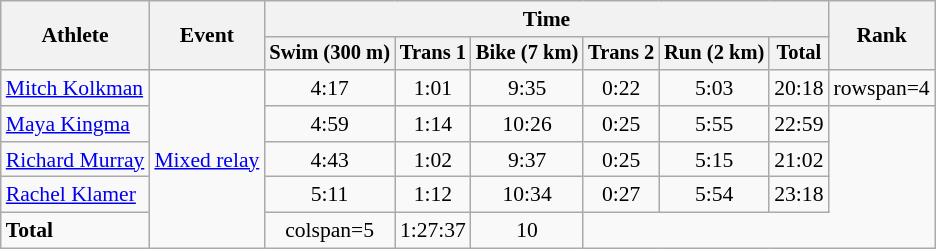<table class="wikitable" style="font-size:90%;text-align:center;">
<tr>
<th rowspan=2>Athlete</th>
<th rowspan=2>Event</th>
<th colspan=6>Time</th>
<th rowspan=2>Rank</th>
</tr>
<tr style="font-size:95%">
<th>Swim (300 m)</th>
<th>Trans 1</th>
<th>Bike (7 km)</th>
<th>Trans 2</th>
<th>Run (2 km)</th>
<th>Total</th>
</tr>
<tr>
<td align=left><a href='#'>Mitch Kolkman</a></td>
<td align=left rowspan=5><a href='#'>Mixed relay</a></td>
<td>4:17</td>
<td>1:01</td>
<td>9:35</td>
<td>0:22</td>
<td>5:03</td>
<td>20:18</td>
<td>rowspan=4 </td>
</tr>
<tr>
<td align=left><a href='#'>Maya Kingma</a></td>
<td>4:59</td>
<td>1:14</td>
<td>10:26</td>
<td>0:25</td>
<td>5:55</td>
<td>22:59</td>
</tr>
<tr>
<td align=left><a href='#'>Richard Murray</a></td>
<td>4:43</td>
<td>1:02</td>
<td>9:37</td>
<td>0:25</td>
<td>5:15</td>
<td>21:02</td>
</tr>
<tr>
<td align=left><a href='#'>Rachel Klamer</a></td>
<td>5:11</td>
<td>1:12</td>
<td>10:34</td>
<td>0:27</td>
<td>5:54</td>
<td>23:18</td>
</tr>
<tr align=center>
<td align=left><strong>Total</strong></td>
<td>colspan=5 </td>
<td>1:27:37</td>
<td>10</td>
</tr>
</table>
